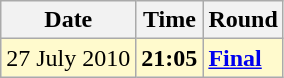<table class="wikitable">
<tr>
<th>Date</th>
<th>Time</th>
<th>Round</th>
</tr>
<tr style=background:lemonchiffon>
<td>27 July 2010</td>
<td><strong>21:05</strong></td>
<td><strong><a href='#'>Final</a></strong></td>
</tr>
</table>
